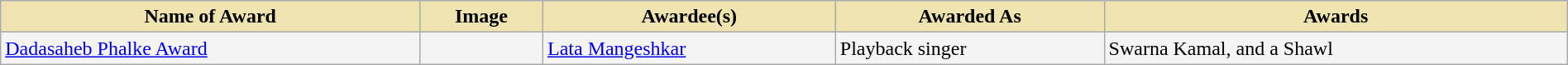<table class="wikitable" style="width:100%;">
<tr>
<th style="background-color:#EFE4B0;">Name of Award</th>
<th style="background-color:#EFE4B0;">Image</th>
<th style="background-color:#EFE4B0;">Awardee(s)</th>
<th style="background-color:#EFE4B0;">Awarded As</th>
<th style="background-color:#EFE4B0;">Awards</th>
</tr>
<tr style="background-color:#F4F4F4">
<td><a href='#'>Dadasaheb Phalke Award</a></td>
<td></td>
<td><a href='#'>Lata Mangeshkar</a></td>
<td>Playback singer</td>
<td>Swarna Kamal,   and a Shawl</td>
</tr>
</table>
